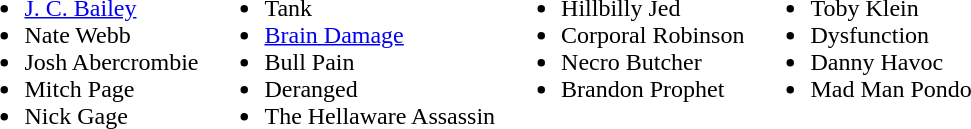<table>
<tr>
<td valign=top><br><ul><li><a href='#'>J. C. Bailey</a></li><li>Nate Webb</li><li>Josh Abercrombie</li><li>Mitch Page</li><li>Nick Gage</li></ul></td>
<td valign=top><br><ul><li>Tank</li><li><a href='#'>Brain Damage</a></li><li>Bull Pain</li><li>Deranged</li><li>The Hellaware Assassin</li></ul></td>
<td valign=top><br><ul><li>Hillbilly Jed</li><li>Corporal Robinson</li><li>Necro Butcher</li><li>Brandon Prophet</li></ul></td>
<td valign=top><br><ul><li>Toby Klein</li><li>Dysfunction</li><li>Danny Havoc</li><li>Mad Man Pondo</li></ul></td>
</tr>
</table>
